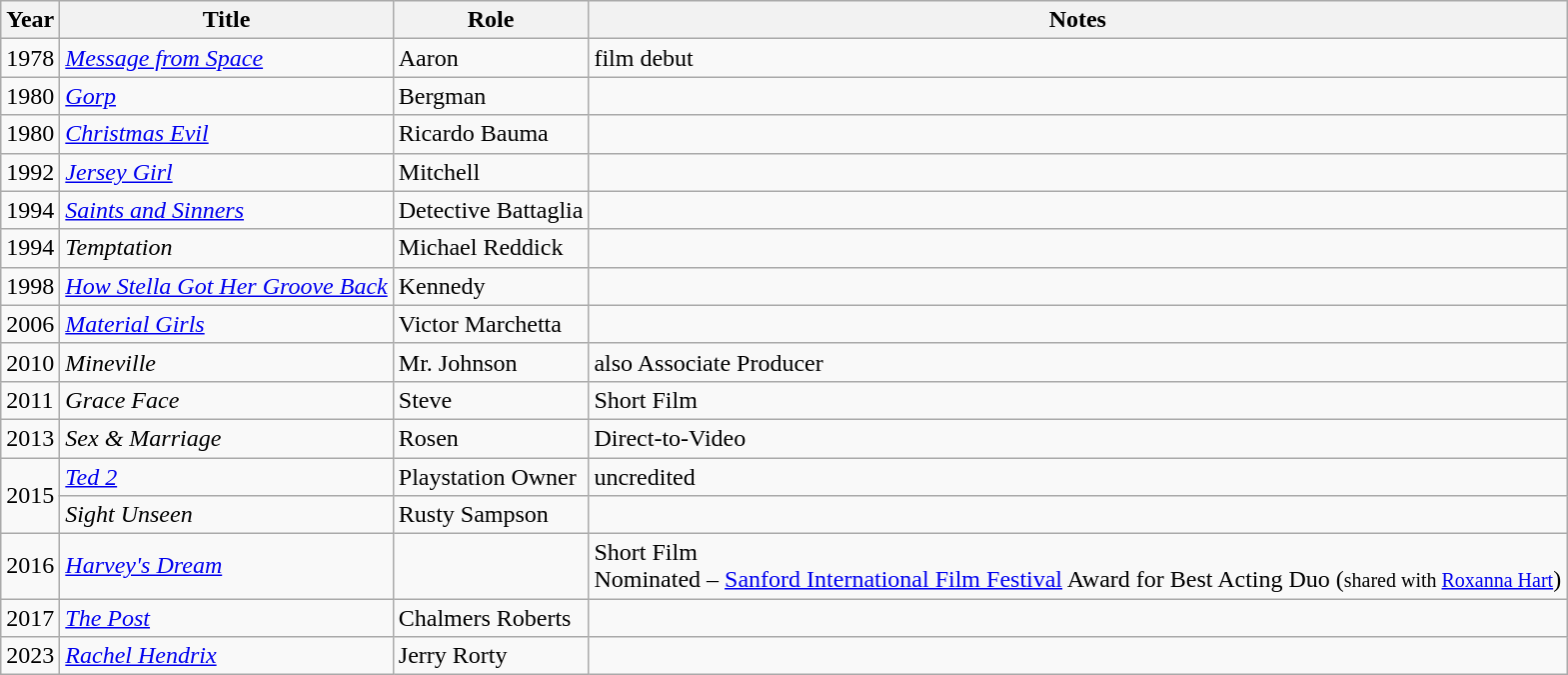<table class="wikitable sortable">
<tr>
<th>Year</th>
<th>Title</th>
<th>Role</th>
<th>Notes</th>
</tr>
<tr>
<td>1978</td>
<td><em><a href='#'>Message from Space</a></em></td>
<td>Aaron</td>
<td>film debut</td>
</tr>
<tr>
<td>1980</td>
<td><em><a href='#'>Gorp</a></em></td>
<td>Bergman</td>
<td></td>
</tr>
<tr>
<td>1980</td>
<td><em><a href='#'>Christmas Evil</a></em></td>
<td>Ricardo Bauma</td>
<td></td>
</tr>
<tr>
<td>1992</td>
<td><em><a href='#'>Jersey Girl</a></em></td>
<td>Mitchell</td>
<td></td>
</tr>
<tr>
<td>1994</td>
<td><em><a href='#'>Saints and Sinners</a></em></td>
<td>Detective Battaglia</td>
<td></td>
</tr>
<tr>
<td>1994</td>
<td><em>Temptation</em></td>
<td>Michael Reddick</td>
<td></td>
</tr>
<tr>
<td>1998</td>
<td><em><a href='#'>How Stella Got Her Groove Back</a></em></td>
<td>Kennedy</td>
<td></td>
</tr>
<tr>
<td>2006</td>
<td><em><a href='#'>Material Girls</a></em></td>
<td>Victor Marchetta</td>
<td></td>
</tr>
<tr>
<td>2010</td>
<td><em>Mineville</em></td>
<td>Mr. Johnson</td>
<td>also Associate Producer</td>
</tr>
<tr>
<td>2011</td>
<td><em>Grace Face</em></td>
<td>Steve</td>
<td>Short Film</td>
</tr>
<tr>
<td>2013</td>
<td><em>Sex & Marriage</em></td>
<td>Rosen</td>
<td>Direct-to-Video</td>
</tr>
<tr>
<td rowspan="2">2015</td>
<td><em><a href='#'>Ted 2</a></em></td>
<td>Playstation Owner</td>
<td>uncredited</td>
</tr>
<tr>
<td><em>Sight Unseen</em></td>
<td>Rusty Sampson</td>
<td></td>
</tr>
<tr>
<td>2016</td>
<td><em><a href='#'>Harvey's Dream</a></em></td>
<td></td>
<td>Short Film<br>Nominated – <a href='#'>Sanford International Film Festival</a> Award for Best Acting Duo (<small>shared with <a href='#'>Roxanna Hart</a></small>)</td>
</tr>
<tr>
<td>2017</td>
<td><em><a href='#'>The Post</a></em></td>
<td>Chalmers Roberts</td>
<td></td>
</tr>
<tr>
<td>2023</td>
<td><em><a href='#'>Rachel Hendrix</a></em></td>
<td>Jerry Rorty</td>
<td></td>
</tr>
</table>
